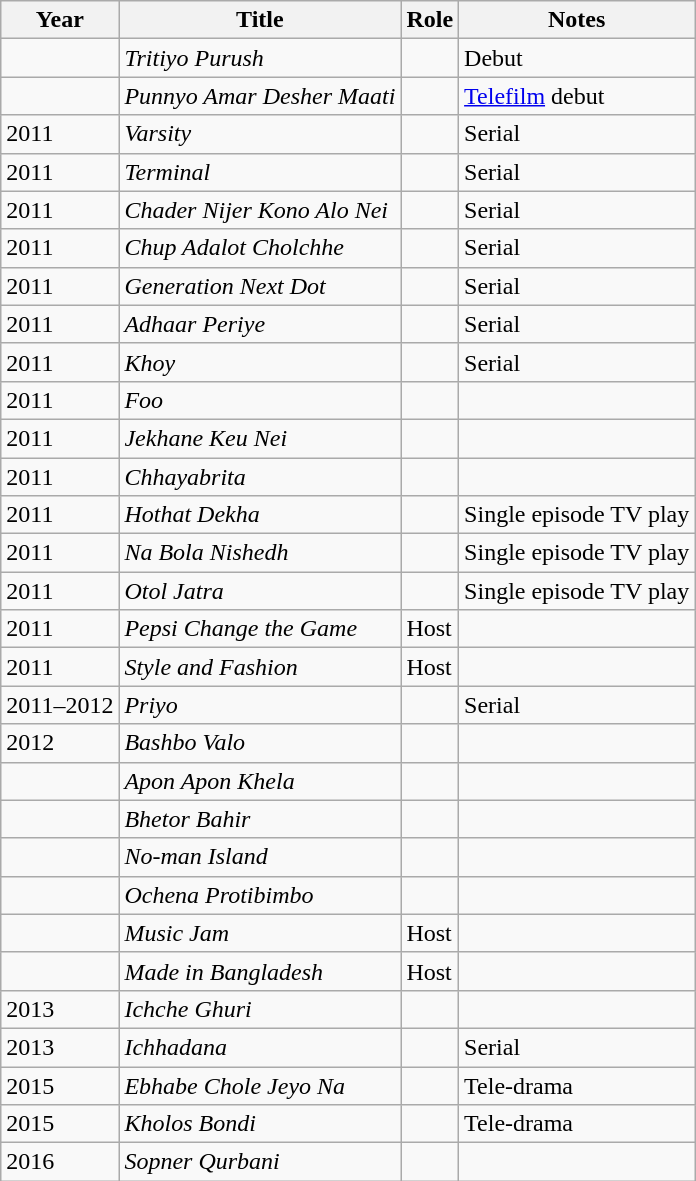<table class="wikitable sortable">
<tr>
<th>Year</th>
<th>Title</th>
<th>Role</th>
<th class="unsortable">Notes</th>
</tr>
<tr>
<td></td>
<td><em>Tritiyo Purush</em></td>
<td></td>
<td>Debut</td>
</tr>
<tr>
<td></td>
<td><em>Punnyo Amar Desher Maati</em></td>
<td></td>
<td><a href='#'>Telefilm</a> debut</td>
</tr>
<tr>
<td>2011</td>
<td><em>Varsity</em></td>
<td></td>
<td>Serial</td>
</tr>
<tr>
<td>2011</td>
<td><em>Terminal</em></td>
<td></td>
<td>Serial</td>
</tr>
<tr>
<td>2011</td>
<td><em>Chader Nijer Kono Alo Nei</em></td>
<td></td>
<td>Serial</td>
</tr>
<tr>
<td>2011</td>
<td><em>Chup Adalot Cholchhe</em></td>
<td></td>
<td>Serial</td>
</tr>
<tr>
<td>2011</td>
<td><em>Generation Next Dot</em></td>
<td></td>
<td>Serial</td>
</tr>
<tr>
<td>2011</td>
<td><em>Adhaar Periye</em></td>
<td></td>
<td>Serial</td>
</tr>
<tr>
<td>2011</td>
<td><em>Khoy</em></td>
<td></td>
<td>Serial</td>
</tr>
<tr>
<td>2011</td>
<td><em>Foo</em></td>
<td></td>
<td></td>
</tr>
<tr>
<td>2011</td>
<td><em>Jekhane Keu Nei</em></td>
<td></td>
<td></td>
</tr>
<tr>
<td>2011</td>
<td><em>Chhayabrita</em></td>
<td></td>
<td></td>
</tr>
<tr>
<td>2011</td>
<td><em>Hothat Dekha</em></td>
<td></td>
<td>Single episode TV play</td>
</tr>
<tr>
<td>2011</td>
<td><em>Na Bola Nishedh</em></td>
<td></td>
<td>Single episode TV play</td>
</tr>
<tr>
<td>2011</td>
<td><em>Otol Jatra</em></td>
<td></td>
<td>Single episode TV play</td>
</tr>
<tr>
<td>2011</td>
<td><em>Pepsi Change the Game</em></td>
<td>Host</td>
<td></td>
</tr>
<tr>
<td>2011</td>
<td><em>Style and Fashion</em></td>
<td>Host</td>
<td></td>
</tr>
<tr>
<td>2011–2012</td>
<td><em>Priyo</em></td>
<td></td>
<td>Serial</td>
</tr>
<tr>
<td>2012</td>
<td><em>Bashbo Valo</em></td>
<td></td>
<td></td>
</tr>
<tr>
<td></td>
<td><em>Apon Apon Khela</em></td>
<td></td>
<td></td>
</tr>
<tr>
<td></td>
<td><em>Bhetor Bahir</em></td>
<td></td>
<td></td>
</tr>
<tr>
<td></td>
<td><em>No-man Island</em></td>
<td></td>
<td></td>
</tr>
<tr>
<td></td>
<td><em>Ochena Protibimbo</em></td>
<td></td>
<td></td>
</tr>
<tr>
<td></td>
<td><em>Music Jam</em></td>
<td>Host</td>
<td></td>
</tr>
<tr>
<td></td>
<td><em>Made in Bangladesh</em></td>
<td>Host</td>
<td></td>
</tr>
<tr>
<td>2013</td>
<td><em>Ichche Ghuri</em></td>
<td></td>
<td></td>
</tr>
<tr>
<td>2013</td>
<td><em>Ichhadana</em></td>
<td></td>
<td>Serial</td>
</tr>
<tr>
<td>2015</td>
<td><em>Ebhabe Chole Jeyo Na</em></td>
<td></td>
<td>Tele-drama</td>
</tr>
<tr>
<td>2015</td>
<td><em>Kholos Bondi</em></td>
<td></td>
<td>Tele-drama</td>
</tr>
<tr>
<td>2016</td>
<td><em>Sopner Qurbani</em></td>
<td></td>
<td></td>
</tr>
</table>
